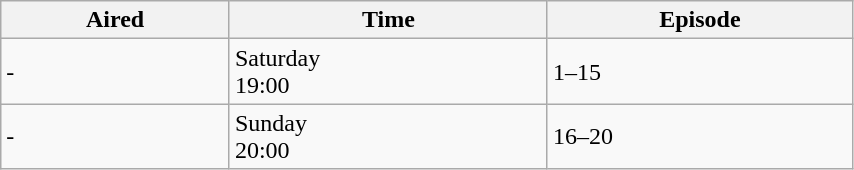<table class="wikitable sortable" style="width:45%;">
<tr>
<th>Aired</th>
<th>Time</th>
<th>Episode</th>
</tr>
<tr>
<td> - </td>
<td>Saturday <br> 19:00</td>
<td>1–15</td>
</tr>
<tr>
<td> - </td>
<td>Sunday <br> 20:00</td>
<td>16–20</td>
</tr>
</table>
